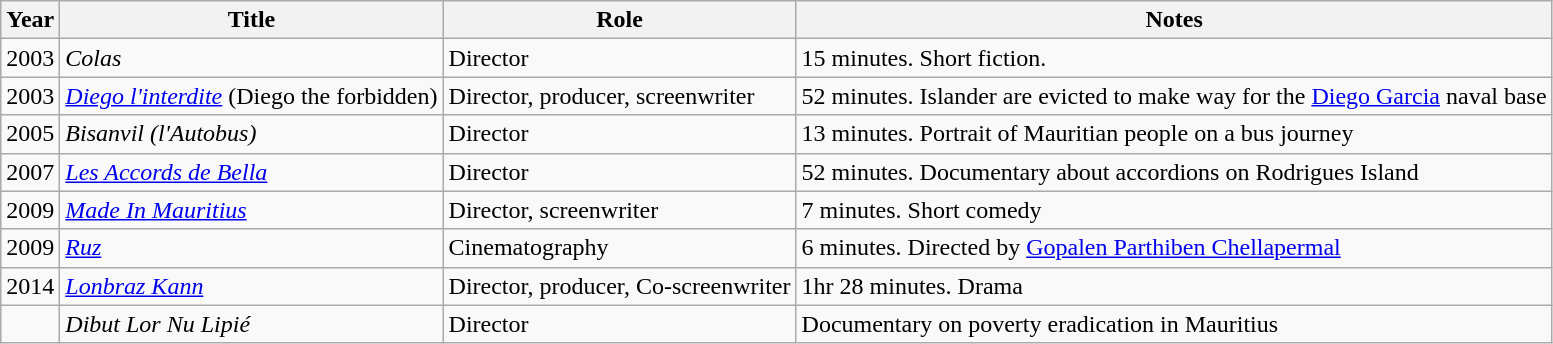<table class=wikitable>
<tr>
<th>Year</th>
<th>Title</th>
<th>Role</th>
<th>Notes</th>
</tr>
<tr>
<td>2003</td>
<td><em>Colas</em></td>
<td>Director</td>
<td>15 minutes. Short fiction.</td>
</tr>
<tr>
<td>2003</td>
<td><em><a href='#'>Diego l'interdite</a></em> (Diego the forbidden)</td>
<td>Director, producer, screenwriter</td>
<td>52 minutes. Islander are evicted to make way for the <a href='#'>Diego Garcia</a> naval base</td>
</tr>
<tr>
<td>2005</td>
<td><em>Bisanvil (l'Autobus)</em></td>
<td>Director</td>
<td>13 minutes. Portrait of Mauritian people on a bus journey</td>
</tr>
<tr>
<td>2007</td>
<td><em><a href='#'>Les Accords de Bella</a></em></td>
<td>Director</td>
<td>52 minutes. Documentary about accordions on Rodrigues Island</td>
</tr>
<tr>
<td>2009</td>
<td><em><a href='#'>Made In Mauritius</a></em></td>
<td>Director, screenwriter</td>
<td>7 minutes. Short comedy</td>
</tr>
<tr>
<td>2009</td>
<td><em><a href='#'>Ruz</a></em></td>
<td>Cinematography</td>
<td>6 minutes. Directed by <a href='#'>Gopalen Parthiben Chellapermal</a></td>
</tr>
<tr>
<td>2014</td>
<td><em><a href='#'>Lonbraz Kann</a></em></td>
<td>Director, producer, Co-screenwriter</td>
<td>1hr 28 minutes. Drama</td>
</tr>
<tr>
<td></td>
<td><em>Dibut Lor Nu Lipié</em></td>
<td>Director</td>
<td>Documentary on poverty eradication in Mauritius</td>
</tr>
</table>
